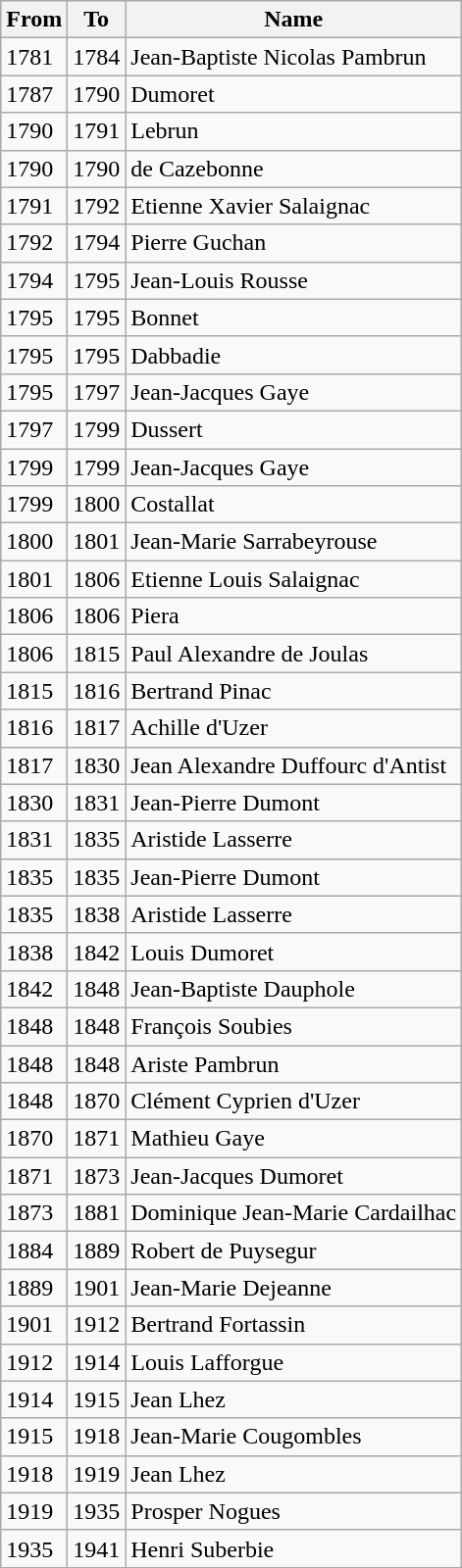<table class="wikitable">
<tr>
<th>From</th>
<th>To</th>
<th>Name</th>
</tr>
<tr>
<td>1781</td>
<td>1784</td>
<td>Jean-Baptiste Nicolas Pambrun</td>
</tr>
<tr>
<td>1787</td>
<td>1790</td>
<td>Dumoret</td>
</tr>
<tr>
<td>1790</td>
<td>1791</td>
<td>Lebrun</td>
</tr>
<tr>
<td>1790</td>
<td>1790</td>
<td>de Cazebonne</td>
</tr>
<tr>
<td>1791</td>
<td>1792</td>
<td>Etienne Xavier Salaignac</td>
</tr>
<tr>
<td>1792</td>
<td>1794</td>
<td>Pierre Guchan</td>
</tr>
<tr>
<td>1794</td>
<td>1795</td>
<td>Jean-Louis Rousse</td>
</tr>
<tr>
<td>1795</td>
<td>1795</td>
<td>Bonnet</td>
</tr>
<tr>
<td>1795</td>
<td>1795</td>
<td>Dabbadie</td>
</tr>
<tr>
<td>1795</td>
<td>1797</td>
<td>Jean-Jacques Gaye</td>
</tr>
<tr>
<td>1797</td>
<td>1799</td>
<td>Dussert</td>
</tr>
<tr>
<td>1799</td>
<td>1799</td>
<td>Jean-Jacques Gaye</td>
</tr>
<tr>
<td>1799</td>
<td>1800</td>
<td>Costallat</td>
</tr>
<tr>
<td>1800</td>
<td>1801</td>
<td>Jean-Marie Sarrabeyrouse</td>
</tr>
<tr>
<td>1801</td>
<td>1806</td>
<td>Etienne Louis Salaignac</td>
</tr>
<tr>
<td>1806</td>
<td>1806</td>
<td>Piera</td>
</tr>
<tr>
<td>1806</td>
<td>1815</td>
<td>Paul Alexandre de Joulas</td>
</tr>
<tr>
<td>1815</td>
<td>1816</td>
<td>Bertrand Pinac</td>
</tr>
<tr>
<td>1816</td>
<td>1817</td>
<td>Achille d'Uzer</td>
</tr>
<tr>
<td>1817</td>
<td>1830</td>
<td>Jean Alexandre Duffourc d'Antist</td>
</tr>
<tr>
<td>1830</td>
<td>1831</td>
<td>Jean-Pierre Dumont</td>
</tr>
<tr>
<td>1831</td>
<td>1835</td>
<td>Aristide Lasserre</td>
</tr>
<tr>
<td>1835</td>
<td>1835</td>
<td>Jean-Pierre Dumont</td>
</tr>
<tr>
<td>1835</td>
<td>1838</td>
<td>Aristide Lasserre</td>
</tr>
<tr>
<td>1838</td>
<td>1842</td>
<td>Louis Dumoret</td>
</tr>
<tr>
<td>1842</td>
<td>1848</td>
<td>Jean-Baptiste Dauphole</td>
</tr>
<tr>
<td>1848</td>
<td>1848</td>
<td>François Soubies</td>
</tr>
<tr>
<td>1848</td>
<td>1848</td>
<td>Ariste Pambrun</td>
</tr>
<tr>
<td>1848</td>
<td>1870</td>
<td>Clément Cyprien d'Uzer</td>
</tr>
<tr>
<td>1870</td>
<td>1871</td>
<td>Mathieu Gaye</td>
</tr>
<tr>
<td>1871</td>
<td>1873</td>
<td>Jean-Jacques Dumoret</td>
</tr>
<tr>
<td>1873</td>
<td>1881</td>
<td>Dominique Jean-Marie Cardailhac</td>
</tr>
<tr>
<td>1884</td>
<td>1889</td>
<td>Robert de Puysegur</td>
</tr>
<tr>
<td>1889</td>
<td>1901</td>
<td>Jean-Marie Dejeanne</td>
</tr>
<tr>
<td>1901</td>
<td>1912</td>
<td>Bertrand Fortassin</td>
</tr>
<tr>
<td>1912</td>
<td>1914</td>
<td>Louis Lafforgue</td>
</tr>
<tr>
<td>1914</td>
<td>1915</td>
<td>Jean Lhez</td>
</tr>
<tr>
<td>1915</td>
<td>1918</td>
<td>Jean-Marie Cougombles</td>
</tr>
<tr>
<td>1918</td>
<td>1919</td>
<td>Jean Lhez</td>
</tr>
<tr>
<td>1919</td>
<td>1935</td>
<td>Prosper Nogues</td>
</tr>
<tr>
<td>1935</td>
<td>1941</td>
<td>Henri Suberbie</td>
</tr>
</table>
